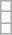<table class="wikitable">
<tr>
<td></td>
</tr>
<tr>
<td></td>
</tr>
<tr>
<td></td>
</tr>
</table>
